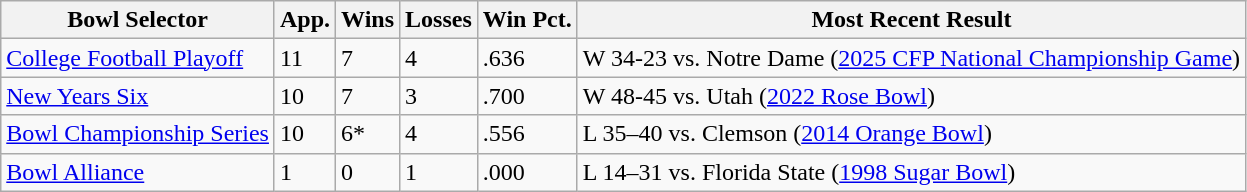<table class="wikitable">
<tr>
<th>Bowl Selector</th>
<th>App.</th>
<th>Wins</th>
<th>Losses</th>
<th>Win Pct.</th>
<th>Most Recent Result</th>
</tr>
<tr>
<td><a href='#'>College Football Playoff</a></td>
<td>11</td>
<td>7</td>
<td>4</td>
<td>.636</td>
<td>W 34-23 vs. Notre Dame (<a href='#'>2025 CFP National Championship Game</a>)</td>
</tr>
<tr>
<td><a href='#'>New Years Six</a></td>
<td>10</td>
<td>7</td>
<td>3</td>
<td>.700</td>
<td>W 48-45 vs. Utah (<a href='#'>2022 Rose Bowl</a>)</td>
</tr>
<tr>
<td><a href='#'>Bowl Championship Series</a></td>
<td>10</td>
<td>6*</td>
<td>4</td>
<td>.556</td>
<td>L 35–40 vs. Clemson (<a href='#'>2014 Orange Bowl</a>)</td>
</tr>
<tr>
<td><a href='#'>Bowl Alliance</a></td>
<td>1</td>
<td>0</td>
<td>1</td>
<td>.000</td>
<td>L 14–31 vs. Florida State (<a href='#'>1998 Sugar Bowl</a>)</td>
</tr>
</table>
